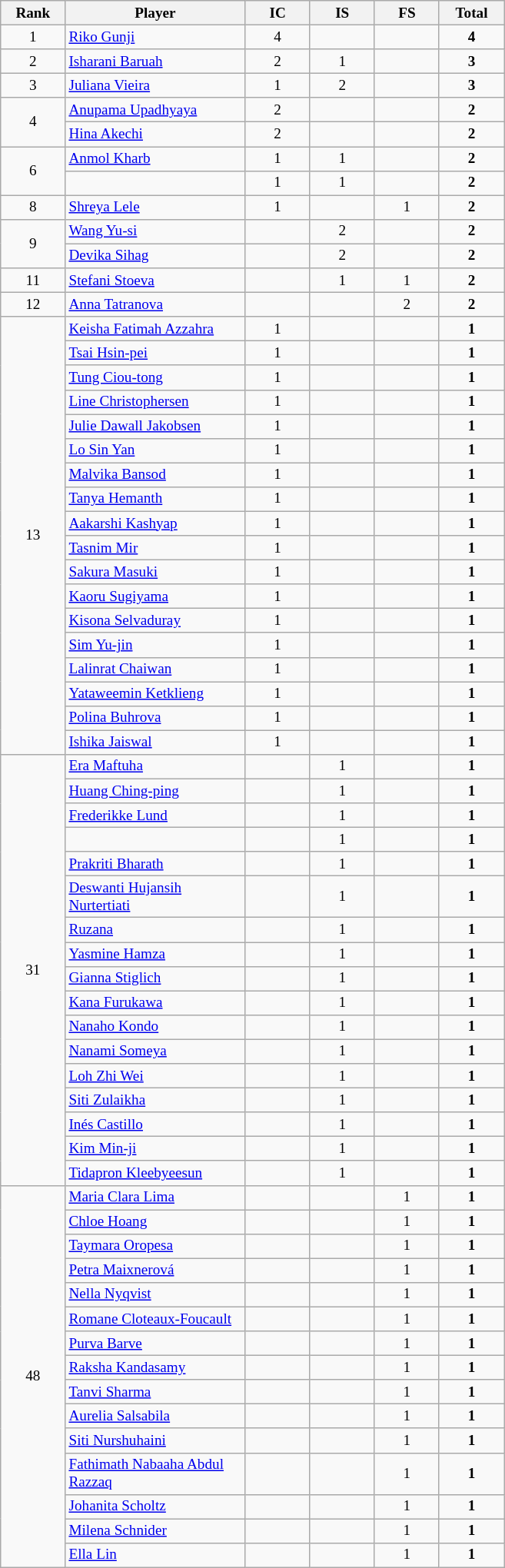<table class="wikitable" style="font-size:80%; text-align:center">
<tr>
<th width="50">Rank</th>
<th width="150">Player</th>
<th width="50">IC</th>
<th width="50">IS</th>
<th width="50">FS</th>
<th width="50">Total</th>
</tr>
<tr>
<td>1</td>
<td align="left"> <a href='#'>Riko Gunji</a></td>
<td>4</td>
<td></td>
<td></td>
<td><strong>4</strong></td>
</tr>
<tr>
<td>2</td>
<td align="left"> <a href='#'>Isharani Baruah</a></td>
<td>2</td>
<td>1</td>
<td></td>
<td><strong>3</strong></td>
</tr>
<tr>
<td>3</td>
<td align="left"> <a href='#'>Juliana Vieira</a></td>
<td>1</td>
<td>2</td>
<td></td>
<td><strong>3</strong></td>
</tr>
<tr>
<td rowspan="2">4</td>
<td align="left"> <a href='#'>Anupama Upadhyaya</a></td>
<td>2</td>
<td></td>
<td></td>
<td><strong>2</strong></td>
</tr>
<tr>
<td align="left"> <a href='#'>Hina Akechi</a></td>
<td>2</td>
<td></td>
<td></td>
<td><strong>2</strong></td>
</tr>
<tr>
<td rowspan="2">6</td>
<td align="left"> <a href='#'>Anmol Kharb</a></td>
<td>1</td>
<td>1</td>
<td></td>
<td><strong>2</strong></td>
</tr>
<tr>
<td align="left"></td>
<td>1</td>
<td>1</td>
<td></td>
<td><strong>2</strong></td>
</tr>
<tr>
<td>8</td>
<td align="left"> <a href='#'>Shreya Lele</a></td>
<td>1</td>
<td></td>
<td>1</td>
<td><strong>2</strong></td>
</tr>
<tr>
<td rowspan="2">9</td>
<td align="left"> <a href='#'>Wang Yu-si</a></td>
<td></td>
<td>2</td>
<td></td>
<td><strong>2</strong></td>
</tr>
<tr>
<td align="left"> <a href='#'>Devika Sihag</a></td>
<td></td>
<td>2</td>
<td></td>
<td><strong>2</strong></td>
</tr>
<tr>
<td>11</td>
<td align="left"> <a href='#'>Stefani Stoeva</a></td>
<td></td>
<td>1</td>
<td>1</td>
<td><strong>2</strong></td>
</tr>
<tr>
<td>12</td>
<td align="left"> <a href='#'>Anna Tatranova</a></td>
<td></td>
<td></td>
<td>2</td>
<td><strong>2</strong></td>
</tr>
<tr>
<td rowspan="18">13</td>
<td align="left"> <a href='#'>Keisha Fatimah Azzahra</a></td>
<td>1</td>
<td></td>
<td></td>
<td><strong>1</strong></td>
</tr>
<tr>
<td align="left"> <a href='#'>Tsai Hsin-pei</a></td>
<td>1</td>
<td></td>
<td></td>
<td><strong>1</strong></td>
</tr>
<tr>
<td align="left"> <a href='#'>Tung Ciou-tong</a></td>
<td>1</td>
<td></td>
<td></td>
<td><strong>1</strong></td>
</tr>
<tr>
<td align="left"> <a href='#'>Line Christophersen</a></td>
<td>1</td>
<td></td>
<td></td>
<td><strong>1</strong></td>
</tr>
<tr>
<td align="left"> <a href='#'>Julie Dawall Jakobsen</a></td>
<td>1</td>
<td></td>
<td></td>
<td><strong>1</strong></td>
</tr>
<tr>
<td align="left"> <a href='#'>Lo Sin Yan</a></td>
<td>1</td>
<td></td>
<td></td>
<td><strong>1</strong></td>
</tr>
<tr>
<td align="left"> <a href='#'>Malvika Bansod</a></td>
<td>1</td>
<td></td>
<td></td>
<td><strong>1</strong></td>
</tr>
<tr>
<td align="left"> <a href='#'>Tanya Hemanth</a></td>
<td>1</td>
<td></td>
<td></td>
<td><strong>1</strong></td>
</tr>
<tr>
<td align="left"> <a href='#'>Aakarshi Kashyap</a></td>
<td>1</td>
<td></td>
<td></td>
<td><strong>1</strong></td>
</tr>
<tr>
<td align="left"> <a href='#'>Tasnim Mir</a></td>
<td>1</td>
<td></td>
<td></td>
<td><strong>1</strong></td>
</tr>
<tr>
<td align="left"> <a href='#'>Sakura Masuki</a></td>
<td>1</td>
<td></td>
<td></td>
<td><strong>1</strong></td>
</tr>
<tr>
<td align="left"> <a href='#'>Kaoru Sugiyama</a></td>
<td>1</td>
<td></td>
<td></td>
<td><strong>1</strong></td>
</tr>
<tr>
<td align="left"> <a href='#'>Kisona Selvaduray</a></td>
<td>1</td>
<td></td>
<td></td>
<td><strong>1</strong></td>
</tr>
<tr>
<td align="left"> <a href='#'>Sim Yu-jin</a></td>
<td>1</td>
<td></td>
<td></td>
<td><strong>1</strong></td>
</tr>
<tr>
<td align="left"> <a href='#'>Lalinrat Chaiwan</a></td>
<td>1</td>
<td></td>
<td></td>
<td><strong>1</strong></td>
</tr>
<tr>
<td align="left"> <a href='#'>Yataweemin Ketklieng</a></td>
<td>1</td>
<td></td>
<td></td>
<td><strong>1</strong></td>
</tr>
<tr>
<td align="left"> <a href='#'>Polina Buhrova</a></td>
<td>1</td>
<td></td>
<td></td>
<td><strong>1</strong></td>
</tr>
<tr>
<td align="left"> <a href='#'>Ishika Jaiswal</a></td>
<td>1</td>
<td></td>
<td></td>
<td><strong>1</strong></td>
</tr>
<tr>
<td rowspan="17">31</td>
<td align="left"> <a href='#'>Era Maftuha</a></td>
<td></td>
<td>1</td>
<td></td>
<td><strong>1</strong></td>
</tr>
<tr>
<td align="left"> <a href='#'>Huang Ching-ping</a></td>
<td></td>
<td>1</td>
<td></td>
<td><strong>1</strong></td>
</tr>
<tr>
<td align="left"> <a href='#'>Frederikke Lund</a></td>
<td></td>
<td>1</td>
<td></td>
<td><strong>1</strong></td>
</tr>
<tr>
<td align="left"></td>
<td></td>
<td>1</td>
<td></td>
<td><strong>1</strong></td>
</tr>
<tr>
<td align="left"> <a href='#'>Prakriti Bharath</a></td>
<td></td>
<td>1</td>
<td></td>
<td><strong>1</strong></td>
</tr>
<tr>
<td align="left"> <a href='#'>Deswanti Hujansih Nurtertiati</a></td>
<td></td>
<td>1</td>
<td></td>
<td><strong>1</strong></td>
</tr>
<tr>
<td align="left"> <a href='#'>Ruzana</a></td>
<td></td>
<td>1</td>
<td></td>
<td><strong>1</strong></td>
</tr>
<tr>
<td align="left"> <a href='#'>Yasmine Hamza</a></td>
<td></td>
<td>1</td>
<td></td>
<td><strong>1</strong></td>
</tr>
<tr>
<td align="left"> <a href='#'>Gianna Stiglich</a></td>
<td></td>
<td>1</td>
<td></td>
<td><strong>1</strong></td>
</tr>
<tr>
<td align="left"> <a href='#'>Kana Furukawa</a></td>
<td></td>
<td>1</td>
<td></td>
<td><strong>1</strong></td>
</tr>
<tr>
<td align="left"> <a href='#'>Nanaho Kondo</a></td>
<td></td>
<td>1</td>
<td></td>
<td><strong>1</strong></td>
</tr>
<tr>
<td align="left"> <a href='#'>Nanami Someya</a></td>
<td></td>
<td>1</td>
<td></td>
<td><strong>1</strong></td>
</tr>
<tr>
<td align="left"> <a href='#'>Loh Zhi Wei</a></td>
<td></td>
<td>1</td>
<td></td>
<td><strong>1</strong></td>
</tr>
<tr>
<td align="left"> <a href='#'>Siti Zulaikha</a></td>
<td></td>
<td>1</td>
<td></td>
<td><strong>1</strong></td>
</tr>
<tr>
<td align="left"> <a href='#'>Inés Castillo</a></td>
<td></td>
<td>1</td>
<td></td>
<td><strong>1</strong></td>
</tr>
<tr>
<td align="left"> <a href='#'>Kim Min-ji</a></td>
<td></td>
<td>1</td>
<td></td>
<td><strong>1</strong></td>
</tr>
<tr>
<td align="left"> <a href='#'>Tidapron Kleebyeesun</a></td>
<td></td>
<td>1</td>
<td></td>
<td><strong>1</strong></td>
</tr>
<tr>
<td rowspan="16">48</td>
<td align="left"> <a href='#'>Maria Clara Lima</a></td>
<td></td>
<td></td>
<td>1</td>
<td><strong>1</strong></td>
</tr>
<tr>
<td align="left"> <a href='#'>Chloe Hoang</a></td>
<td></td>
<td></td>
<td>1</td>
<td><strong>1</strong></td>
</tr>
<tr>
<td align="left"> <a href='#'>Taymara Oropesa</a></td>
<td></td>
<td></td>
<td>1</td>
<td><strong>1</strong></td>
</tr>
<tr>
<td align="left"> <a href='#'>Petra Maixnerová</a></td>
<td></td>
<td></td>
<td>1</td>
<td><strong>1</strong></td>
</tr>
<tr>
<td align="left"> <a href='#'>Nella Nyqvist</a></td>
<td></td>
<td></td>
<td>1</td>
<td><strong>1</strong></td>
</tr>
<tr>
<td align="left"> <a href='#'>Romane Cloteaux-Foucault</a></td>
<td></td>
<td></td>
<td>1</td>
<td><strong>1</strong></td>
</tr>
<tr>
<td align="left"> <a href='#'>Purva Barve</a></td>
<td></td>
<td></td>
<td>1</td>
<td><strong>1</strong></td>
</tr>
<tr>
<td align="left"> <a href='#'>Raksha Kandasamy</a></td>
<td></td>
<td></td>
<td>1</td>
<td><strong>1</strong></td>
</tr>
<tr>
<td align="left"> <a href='#'>Tanvi Sharma</a></td>
<td></td>
<td></td>
<td>1</td>
<td><strong>1</strong></td>
</tr>
<tr>
<td align="left"> <a href='#'>Aurelia Salsabila</a></td>
<td></td>
<td></td>
<td>1</td>
<td><strong>1</strong></td>
</tr>
<tr>
<td align="left"> <a href='#'>Siti Nurshuhaini</a></td>
<td></td>
<td></td>
<td>1</td>
<td><strong>1</strong></td>
</tr>
<tr>
<td align="left"> <a href='#'>Fathimath Nabaaha Abdul Razzaq</a></td>
<td></td>
<td></td>
<td>1</td>
<td><strong>1</strong></td>
</tr>
<tr>
<td align="left"> <a href='#'>Johanita Scholtz</a></td>
<td></td>
<td></td>
<td>1</td>
<td><strong>1</strong></td>
</tr>
<tr>
<td align="left"> <a href='#'>Milena Schnider</a></td>
<td></td>
<td></td>
<td>1</td>
<td><strong>1</strong></td>
</tr>
<tr>
<td align="left"> <a href='#'>Ella Lin</a></td>
<td></td>
<td></td>
<td>1</td>
<td><strong>1</strong></td>
</tr>
</table>
